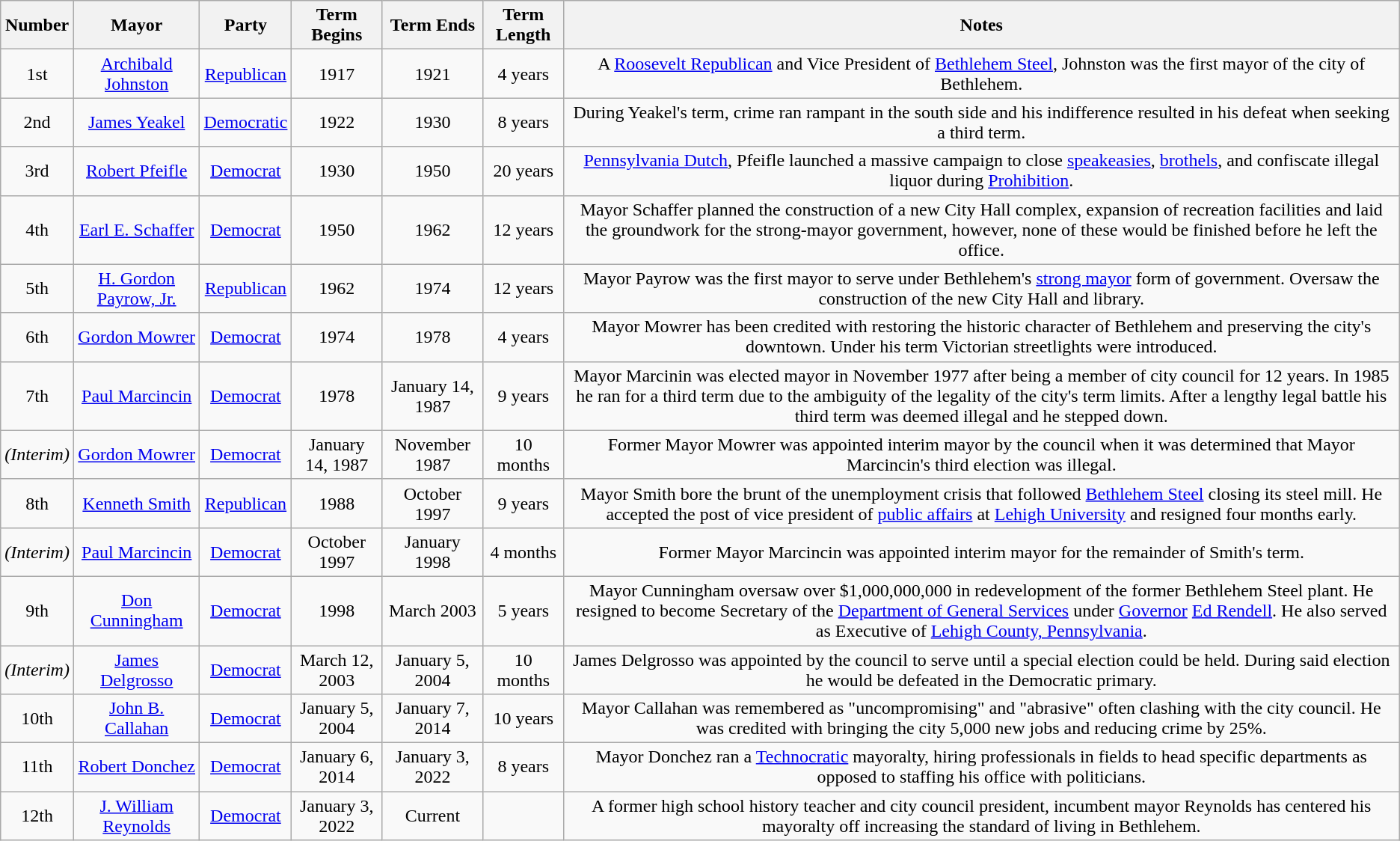<table class="wikitable" style="text-align:center">
<tr>
<th>Number</th>
<th>Mayor</th>
<th>Party</th>
<th>Term Begins</th>
<th>Term Ends</th>
<th>Term Length</th>
<th>Notes</th>
</tr>
<tr>
<td>1st</td>
<td><a href='#'>Archibald Johnston</a></td>
<td><a href='#'>Republican</a></td>
<td>1917</td>
<td>1921</td>
<td>4 years</td>
<td>A <a href='#'>Roosevelt Republican</a> and Vice President of <a href='#'>Bethlehem Steel</a>, Johnston was the first mayor of the city of Bethlehem.</td>
</tr>
<tr>
<td>2nd</td>
<td><a href='#'>James Yeakel</a></td>
<td><a href='#'>Democratic</a></td>
<td>1922</td>
<td>1930</td>
<td>8 years</td>
<td>During Yeakel's term, crime ran rampant in the south side and his indifference resulted in his defeat when seeking a third term.</td>
</tr>
<tr>
<td>3rd</td>
<td><a href='#'>Robert Pfeifle</a></td>
<td><a href='#'>Democrat</a></td>
<td>1930</td>
<td>1950</td>
<td>20 years</td>
<td><a href='#'>Pennsylvania Dutch</a>, Pfeifle launched a massive campaign to close <a href='#'>speakeasies</a>, <a href='#'>brothels</a>, and confiscate illegal liquor during <a href='#'>Prohibition</a>.</td>
</tr>
<tr>
<td>4th</td>
<td><a href='#'>Earl E. Schaffer</a></td>
<td><a href='#'>Democrat</a></td>
<td>1950</td>
<td>1962</td>
<td>12 years</td>
<td>Mayor Schaffer planned the construction of a new City Hall complex, expansion of recreation facilities and laid the groundwork for the strong-mayor government, however, none of these would be finished before he left the office.</td>
</tr>
<tr>
<td>5th</td>
<td><a href='#'>H. Gordon Payrow, Jr.</a></td>
<td><a href='#'>Republican</a></td>
<td>1962</td>
<td>1974</td>
<td>12 years</td>
<td>Mayor Payrow was the first mayor to serve under Bethlehem's <a href='#'>strong mayor</a> form of government. Oversaw the construction of the new City Hall and library.</td>
</tr>
<tr>
<td>6th</td>
<td><a href='#'>Gordon Mowrer</a></td>
<td><a href='#'>Democrat</a></td>
<td>1974</td>
<td>1978</td>
<td>4 years</td>
<td>Mayor Mowrer has been credited with restoring the historic character of Bethlehem and preserving the city's downtown. Under his term Victorian streetlights were introduced.</td>
</tr>
<tr>
<td>7th</td>
<td><a href='#'>Paul Marcincin</a></td>
<td><a href='#'>Democrat</a></td>
<td>1978</td>
<td>January 14, 1987</td>
<td>9 years</td>
<td>Mayor Marcinin was elected mayor in November 1977 after being a member of city council for 12 years. In 1985 he ran for a third term due to the ambiguity of the legality of the city's term limits. After a lengthy legal battle his third term was deemed illegal and he stepped down.</td>
</tr>
<tr>
<td><em>(Interim)</em></td>
<td><a href='#'>Gordon Mowrer</a></td>
<td><a href='#'>Democrat</a></td>
<td>January 14, 1987</td>
<td>November 1987</td>
<td>10 months</td>
<td>Former Mayor Mowrer was appointed interim mayor by the council when it was determined that Mayor Marcincin's third election was illegal.</td>
</tr>
<tr>
<td>8th</td>
<td><a href='#'>Kenneth Smith</a></td>
<td><a href='#'>Republican</a></td>
<td>1988</td>
<td>October 1997</td>
<td>9 years</td>
<td>Mayor Smith bore the brunt of the unemployment crisis that followed <a href='#'>Bethlehem Steel</a> closing its steel mill. He accepted the post of vice president of <a href='#'>public affairs</a> at <a href='#'>Lehigh University</a> and resigned four months early.</td>
</tr>
<tr>
<td><em>(Interim)</em></td>
<td><a href='#'>Paul Marcincin</a></td>
<td><a href='#'>Democrat</a></td>
<td>October 1997</td>
<td>January 1998</td>
<td>4 months</td>
<td>Former Mayor Marcincin was appointed interim mayor for the remainder of Smith's term.</td>
</tr>
<tr>
<td>9th</td>
<td><a href='#'>Don Cunningham</a></td>
<td><a href='#'>Democrat</a></td>
<td>1998</td>
<td>March 2003</td>
<td>5 years</td>
<td>Mayor Cunningham oversaw over $1,000,000,000 in redevelopment of the former Bethlehem Steel plant. He resigned to become Secretary of the <a href='#'>Department of General Services</a> under <a href='#'>Governor</a> <a href='#'>Ed Rendell</a>. He also served as Executive of <a href='#'>Lehigh County, Pennsylvania</a>.</td>
</tr>
<tr>
<td><em>(Interim)</em></td>
<td><a href='#'>James Delgrosso</a></td>
<td><a href='#'>Democrat</a></td>
<td>March 12, 2003</td>
<td>January 5, 2004</td>
<td>10 months</td>
<td>James Delgrosso was appointed by the council to serve until a special election could be held. During said election he would be defeated in the Democratic primary.</td>
</tr>
<tr>
<td>10th</td>
<td><a href='#'>John B. Callahan</a></td>
<td><a href='#'>Democrat</a></td>
<td>January 5, 2004</td>
<td>January 7, 2014</td>
<td>10 years</td>
<td>Mayor Callahan was remembered as "uncompromising" and "abrasive" often clashing with the city council. He was credited with bringing the city 5,000 new jobs and reducing crime by 25%.</td>
</tr>
<tr>
<td>11th</td>
<td><a href='#'>Robert Donchez</a></td>
<td><a href='#'>Democrat</a></td>
<td>January 6, 2014</td>
<td>January 3, 2022</td>
<td>8 years</td>
<td>Mayor Donchez ran a <a href='#'>Technocratic</a> mayoralty, hiring professionals in fields to head specific departments as opposed to staffing his office with politicians.</td>
</tr>
<tr>
<td>12th</td>
<td><a href='#'>J. William Reynolds</a></td>
<td><a href='#'>Democrat</a></td>
<td>January 3, 2022</td>
<td>Current</td>
<td></td>
<td>A former high school history teacher and city council president, incumbent mayor Reynolds has centered his mayoralty off increasing the standard of living in Bethlehem.</td>
</tr>
</table>
